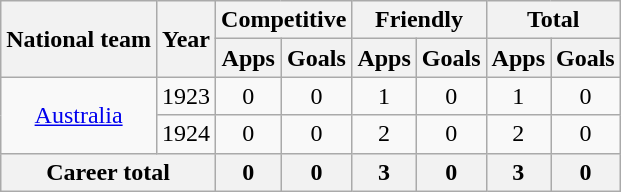<table class="wikitable" style="text-align:center"A>
<tr>
<th rowspan="2">National team</th>
<th rowspan="2">Year</th>
<th colspan="2">Competitive</th>
<th colspan="2">Friendly</th>
<th colspan="2">Total</th>
</tr>
<tr>
<th>Apps</th>
<th>Goals</th>
<th>Apps</th>
<th>Goals</th>
<th>Apps</th>
<th>Goals</th>
</tr>
<tr>
<td rowspan="2"><a href='#'>Australia</a></td>
<td>1923</td>
<td>0</td>
<td>0</td>
<td>1</td>
<td>0</td>
<td>1</td>
<td>0</td>
</tr>
<tr>
<td>1924</td>
<td>0</td>
<td>0</td>
<td>2</td>
<td>0</td>
<td>2</td>
<td>0</td>
</tr>
<tr>
<th colspan=2>Career total</th>
<th>0</th>
<th>0</th>
<th>3</th>
<th>0</th>
<th>3</th>
<th>0</th>
</tr>
</table>
